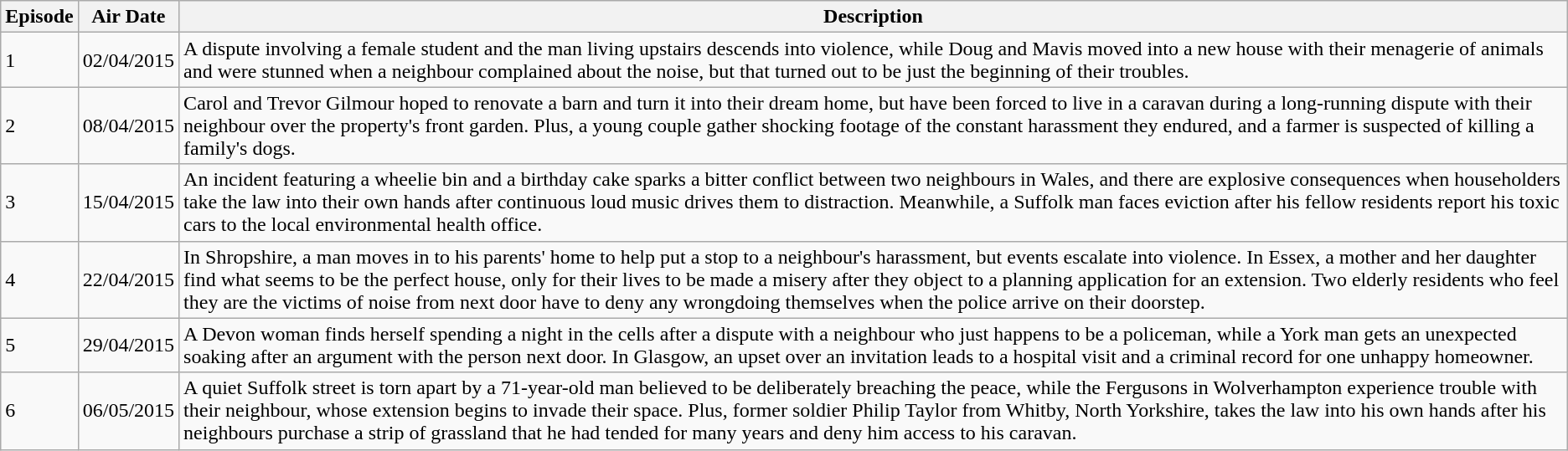<table class="wikitable">
<tr>
<th>Episode</th>
<th>Air Date</th>
<th>Description</th>
</tr>
<tr>
<td>1</td>
<td>02/04/2015</td>
<td>A dispute involving a female student and the man living upstairs descends into violence, while Doug and Mavis moved into a new house with their menagerie of animals and were stunned when a neighbour complained about the noise, but that turned out to be just the beginning of their troubles.</td>
</tr>
<tr>
<td>2</td>
<td>08/04/2015</td>
<td>Carol and Trevor Gilmour hoped to renovate a barn and turn it into their dream home, but have been forced to live in a caravan during a long-running dispute with their neighbour over the property's front garden. Plus, a young couple gather shocking footage of the constant harassment they endured, and a farmer is suspected of killing a family's dogs.</td>
</tr>
<tr>
<td>3</td>
<td>15/04/2015</td>
<td>An incident featuring a wheelie bin and a birthday cake sparks a bitter conflict between two neighbours in Wales, and there are explosive consequences when householders take the law into their own hands after continuous loud music drives them to distraction. Meanwhile, a Suffolk man faces eviction after his fellow residents report his toxic cars to the local environmental health office.</td>
</tr>
<tr>
<td>4</td>
<td>22/04/2015</td>
<td>In Shropshire, a man moves in to his parents' home to help put a stop to a neighbour's harassment, but events escalate into violence. In Essex, a mother and her daughter find what seems to be the perfect house, only for their lives to be made a misery after they object to a planning application for an extension. Two elderly residents who feel they are the victims of noise from next door have to deny any wrongdoing themselves when the police arrive on their doorstep.</td>
</tr>
<tr>
<td>5</td>
<td>29/04/2015</td>
<td>A Devon woman finds herself spending a night in the cells after a dispute with a neighbour who just happens to be a policeman, while a York man gets an unexpected soaking after an argument with the person next door. In Glasgow, an upset over an invitation leads to a hospital visit and a criminal record for one unhappy homeowner.</td>
</tr>
<tr>
<td>6</td>
<td>06/05/2015</td>
<td>A quiet Suffolk street is torn apart by a 71-year-old man believed to be deliberately breaching the peace, while the Fergusons in Wolverhampton experience trouble with their neighbour, whose extension begins to invade their space. Plus, former soldier Philip Taylor from Whitby, North Yorkshire, takes the law into his own hands after his neighbours purchase a strip of grassland that he had tended for many years and deny him access to his caravan.</td>
</tr>
</table>
